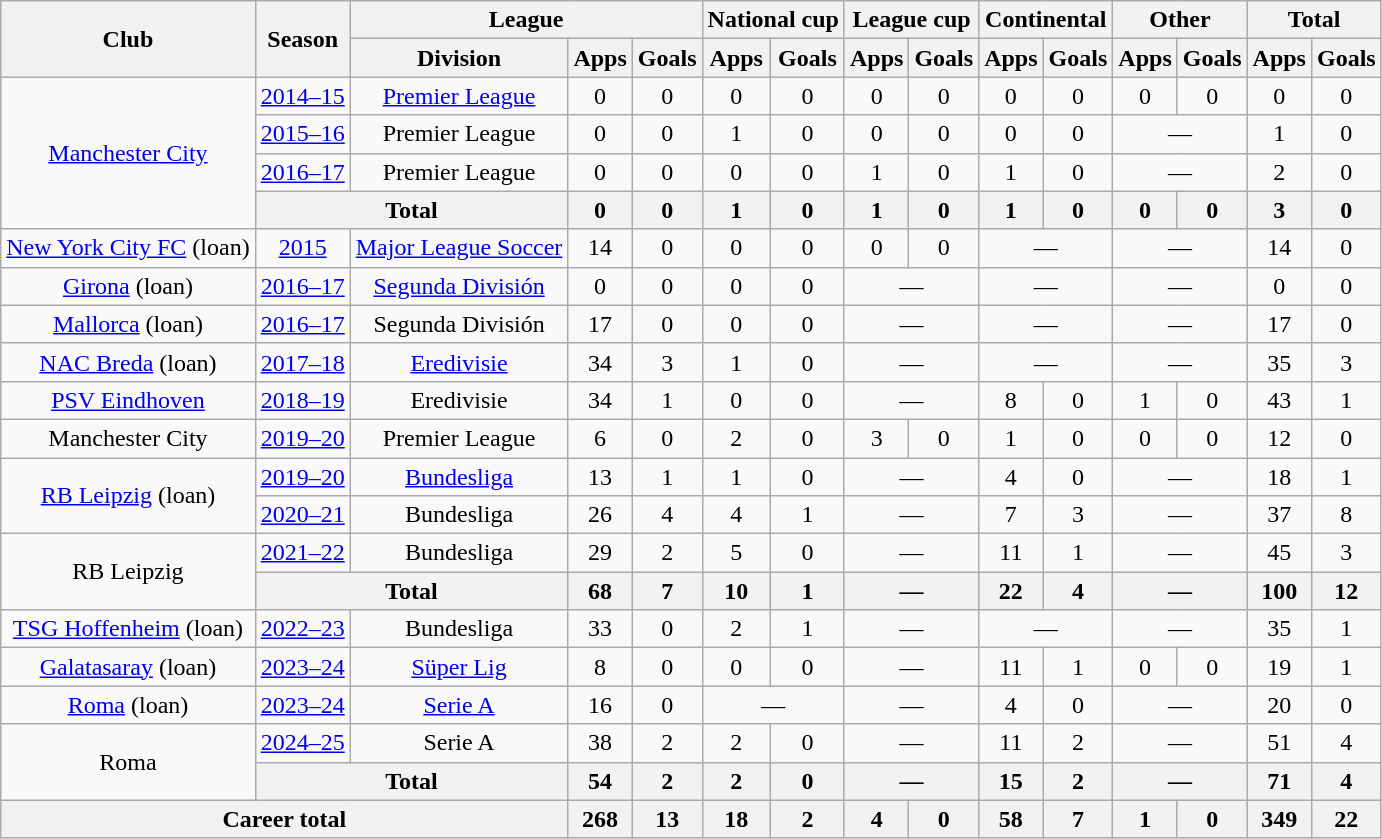<table class="wikitable" style="text-align:center">
<tr>
<th rowspan="2">Club</th>
<th rowspan="2">Season</th>
<th colspan="3">League</th>
<th colspan="2">National cup</th>
<th colspan="2">League cup</th>
<th colspan="2">Continental</th>
<th colspan="2">Other</th>
<th colspan="2">Total</th>
</tr>
<tr>
<th>Division</th>
<th>Apps</th>
<th>Goals</th>
<th>Apps</th>
<th>Goals</th>
<th>Apps</th>
<th>Goals</th>
<th>Apps</th>
<th>Goals</th>
<th>Apps</th>
<th>Goals</th>
<th>Apps</th>
<th>Goals</th>
</tr>
<tr>
<td rowspan="4"><a href='#'>Manchester City</a></td>
<td><a href='#'>2014–15</a></td>
<td><a href='#'>Premier League</a></td>
<td>0</td>
<td>0</td>
<td>0</td>
<td>0</td>
<td>0</td>
<td>0</td>
<td>0</td>
<td>0</td>
<td>0</td>
<td>0</td>
<td>0</td>
<td>0</td>
</tr>
<tr>
<td><a href='#'>2015–16</a></td>
<td>Premier League</td>
<td>0</td>
<td>0</td>
<td>1</td>
<td>0</td>
<td>0</td>
<td>0</td>
<td>0</td>
<td>0</td>
<td colspan="2">—</td>
<td>1</td>
<td>0</td>
</tr>
<tr>
<td><a href='#'>2016–17</a></td>
<td>Premier League</td>
<td>0</td>
<td>0</td>
<td>0</td>
<td>0</td>
<td>1</td>
<td>0</td>
<td>1</td>
<td>0</td>
<td colspan="2">—</td>
<td>2</td>
<td>0</td>
</tr>
<tr>
<th colspan="2">Total</th>
<th>0</th>
<th>0</th>
<th>1</th>
<th>0</th>
<th>1</th>
<th>0</th>
<th>1</th>
<th>0</th>
<th>0</th>
<th>0</th>
<th>3</th>
<th>0</th>
</tr>
<tr>
<td><a href='#'>New York City FC</a> (loan)</td>
<td><a href='#'>2015</a></td>
<td><a href='#'>Major League Soccer</a></td>
<td>14</td>
<td>0</td>
<td>0</td>
<td>0</td>
<td>0</td>
<td>0</td>
<td colspan="2">—</td>
<td colspan="2">—</td>
<td>14</td>
<td>0</td>
</tr>
<tr>
<td><a href='#'>Girona</a> (loan)</td>
<td><a href='#'>2016–17</a></td>
<td><a href='#'>Segunda División</a></td>
<td>0</td>
<td>0</td>
<td>0</td>
<td>0</td>
<td colspan="2">—</td>
<td colspan="2">—</td>
<td colspan="2">—</td>
<td>0</td>
<td>0</td>
</tr>
<tr>
<td><a href='#'>Mallorca</a> (loan)</td>
<td><a href='#'>2016–17</a></td>
<td>Segunda División</td>
<td>17</td>
<td>0</td>
<td>0</td>
<td>0</td>
<td colspan="2">—</td>
<td colspan="2">—</td>
<td colspan="2">—</td>
<td>17</td>
<td>0</td>
</tr>
<tr>
<td><a href='#'>NAC Breda</a> (loan)</td>
<td><a href='#'>2017–18</a></td>
<td><a href='#'>Eredivisie</a></td>
<td>34</td>
<td>3</td>
<td>1</td>
<td>0</td>
<td colspan="2">—</td>
<td colspan="2">—</td>
<td colspan="2">—</td>
<td>35</td>
<td>3</td>
</tr>
<tr>
<td><a href='#'>PSV Eindhoven</a></td>
<td><a href='#'>2018–19</a></td>
<td>Eredivisie</td>
<td>34</td>
<td>1</td>
<td>0</td>
<td>0</td>
<td colspan="2">—</td>
<td>8</td>
<td>0</td>
<td>1</td>
<td>0</td>
<td>43</td>
<td>1</td>
</tr>
<tr>
<td>Manchester City</td>
<td><a href='#'>2019–20</a></td>
<td>Premier League</td>
<td>6</td>
<td>0</td>
<td>2</td>
<td>0</td>
<td>3</td>
<td>0</td>
<td>1</td>
<td>0</td>
<td>0</td>
<td>0</td>
<td>12</td>
<td>0</td>
</tr>
<tr>
<td rowspan="2"><a href='#'>RB Leipzig</a> (loan)</td>
<td><a href='#'>2019–20</a></td>
<td><a href='#'>Bundesliga</a></td>
<td>13</td>
<td>1</td>
<td>1</td>
<td>0</td>
<td colspan="2">—</td>
<td>4</td>
<td>0</td>
<td colspan="2">—</td>
<td>18</td>
<td>1</td>
</tr>
<tr>
<td><a href='#'>2020–21</a></td>
<td>Bundesliga</td>
<td>26</td>
<td>4</td>
<td>4</td>
<td>1</td>
<td colspan="2">—</td>
<td>7</td>
<td>3</td>
<td colspan="2">—</td>
<td>37</td>
<td>8</td>
</tr>
<tr>
<td rowspan="2">RB Leipzig</td>
<td><a href='#'>2021–22</a></td>
<td>Bundesliga</td>
<td>29</td>
<td>2</td>
<td>5</td>
<td>0</td>
<td colspan="2">—</td>
<td>11</td>
<td>1</td>
<td colspan="2">—</td>
<td>45</td>
<td>3</td>
</tr>
<tr>
<th colspan="2">Total</th>
<th>68</th>
<th>7</th>
<th>10</th>
<th>1</th>
<th colspan="2">—</th>
<th>22</th>
<th>4</th>
<th colspan="2">—</th>
<th>100</th>
<th>12</th>
</tr>
<tr>
<td><a href='#'>TSG Hoffenheim</a> (loan)</td>
<td><a href='#'>2022–23</a></td>
<td>Bundesliga</td>
<td>33</td>
<td>0</td>
<td>2</td>
<td>1</td>
<td colspan="2">—</td>
<td colspan="2">—</td>
<td colspan="2">—</td>
<td>35</td>
<td>1</td>
</tr>
<tr>
<td><a href='#'>Galatasaray</a> (loan)</td>
<td><a href='#'>2023–24</a></td>
<td><a href='#'>Süper Lig</a></td>
<td>8</td>
<td>0</td>
<td>0</td>
<td>0</td>
<td colspan="2">—</td>
<td>11</td>
<td>1</td>
<td>0</td>
<td>0</td>
<td>19</td>
<td>1</td>
</tr>
<tr>
<td><a href='#'>Roma</a> (loan)</td>
<td><a href='#'>2023–24</a></td>
<td><a href='#'>Serie A</a></td>
<td>16</td>
<td>0</td>
<td colspan="2">—</td>
<td colspan="2">—</td>
<td>4</td>
<td>0</td>
<td colspan="2">—</td>
<td>20</td>
<td>0</td>
</tr>
<tr>
<td rowspan="2">Roma</td>
<td><a href='#'>2024–25</a></td>
<td>Serie A</td>
<td>38</td>
<td>2</td>
<td>2</td>
<td>0</td>
<td colspan="2">—</td>
<td>11</td>
<td>2</td>
<td colspan="2">—</td>
<td>51</td>
<td>4</td>
</tr>
<tr>
<th colspan="2">Total</th>
<th>54</th>
<th>2</th>
<th>2</th>
<th>0</th>
<th colspan="2">—</th>
<th>15</th>
<th>2</th>
<th colspan="2">—</th>
<th>71</th>
<th>4</th>
</tr>
<tr>
<th colspan="3">Career total</th>
<th>268</th>
<th>13</th>
<th>18</th>
<th>2</th>
<th>4</th>
<th>0</th>
<th>58</th>
<th>7</th>
<th>1</th>
<th>0</th>
<th>349</th>
<th>22</th>
</tr>
</table>
